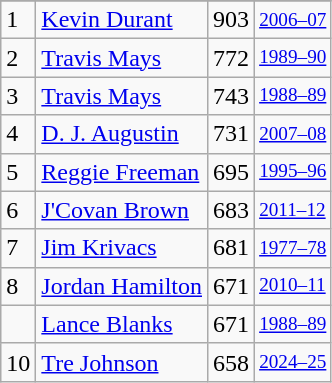<table class="wikitable">
<tr>
</tr>
<tr>
<td>1</td>
<td><a href='#'>Kevin Durant</a></td>
<td>903</td>
<td style="font-size:80%;"><a href='#'>2006–07</a></td>
</tr>
<tr>
<td>2</td>
<td><a href='#'>Travis Mays</a></td>
<td>772</td>
<td style="font-size:80%;"><a href='#'>1989–90</a></td>
</tr>
<tr>
<td>3</td>
<td><a href='#'>Travis Mays</a></td>
<td>743</td>
<td style="font-size:80%;"><a href='#'>1988–89</a></td>
</tr>
<tr>
<td>4</td>
<td><a href='#'>D. J. Augustin</a></td>
<td>731</td>
<td style="font-size:80%;"><a href='#'>2007–08</a></td>
</tr>
<tr>
<td>5</td>
<td><a href='#'>Reggie Freeman</a></td>
<td>695</td>
<td style="font-size:80%;"><a href='#'>1995–96</a></td>
</tr>
<tr>
<td>6</td>
<td><a href='#'>J'Covan Brown</a></td>
<td>683</td>
<td style="font-size:80%;"><a href='#'>2011–12</a></td>
</tr>
<tr>
<td>7</td>
<td><a href='#'>Jim Krivacs</a></td>
<td>681</td>
<td style="font-size:80%;"><a href='#'>1977–78</a></td>
</tr>
<tr>
<td>8</td>
<td><a href='#'>Jordan Hamilton</a></td>
<td>671</td>
<td style="font-size:80%;"><a href='#'>2010–11</a></td>
</tr>
<tr>
<td></td>
<td><a href='#'>Lance Blanks</a></td>
<td>671</td>
<td style="font-size:80%;"><a href='#'>1988–89</a></td>
</tr>
<tr>
<td>10</td>
<td><a href='#'>Tre Johnson</a></td>
<td>658</td>
<td style="font-size:80%;"><a href='#'>2024–25</a></td>
</tr>
</table>
